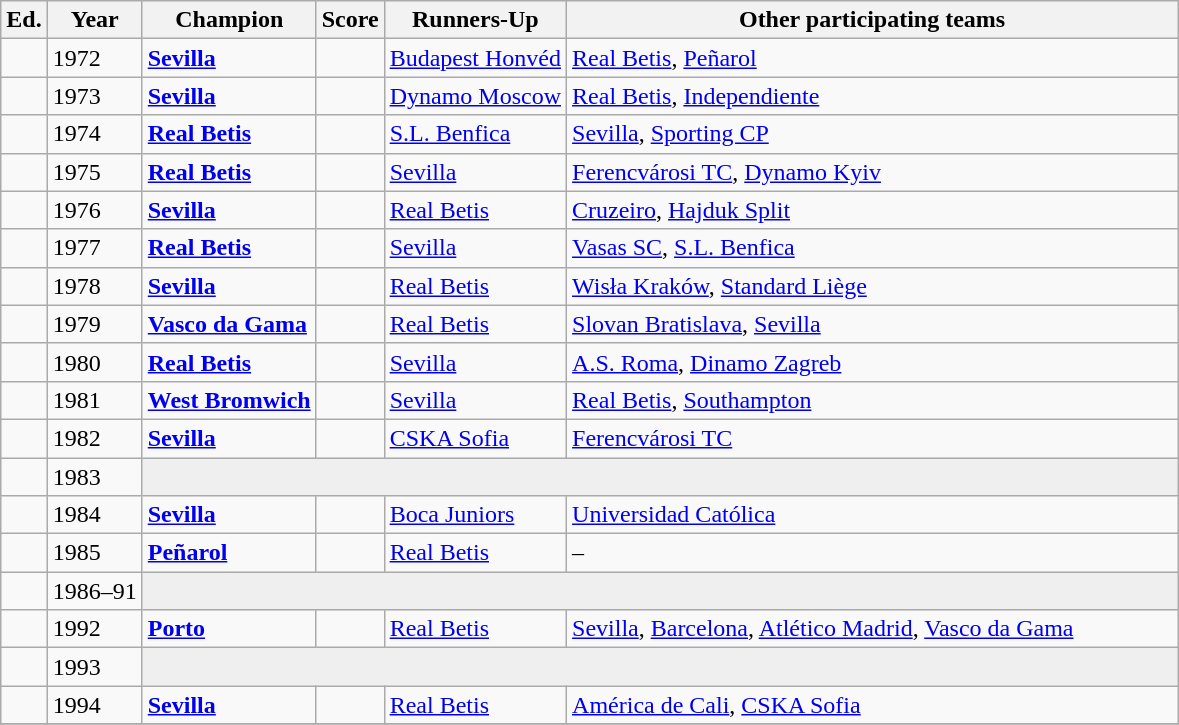<table class = "wikitable sortable">
<tr>
<th>Ed.</th>
<th>Year</th>
<th>Champion</th>
<th>Score</th>
<th>Runners-Up</th>
<th width=400px>Other participating teams</th>
</tr>
<tr>
<td></td>
<td>1972</td>
<td> <strong><a href='#'>Sevilla</a></strong></td>
<td></td>
<td> <a href='#'>Budapest Honvéd</a></td>
<td> <a href='#'>Real Betis</a>,  <a href='#'>Peñarol</a></td>
</tr>
<tr>
<td></td>
<td>1973</td>
<td> <strong><a href='#'>Sevilla</a></strong></td>
<td></td>
<td> <a href='#'>Dynamo Moscow</a></td>
<td> <a href='#'>Real Betis</a>,  <a href='#'>Independiente</a></td>
</tr>
<tr>
<td></td>
<td>1974</td>
<td> <strong><a href='#'>Real Betis</a></strong></td>
<td></td>
<td> <a href='#'>S.L. Benfica</a></td>
<td> <a href='#'>Sevilla</a>,  <a href='#'>Sporting CP</a></td>
</tr>
<tr>
<td></td>
<td>1975</td>
<td> <strong><a href='#'>Real Betis</a></strong></td>
<td></td>
<td> <a href='#'>Sevilla</a></td>
<td> <a href='#'>Ferencvárosi TC</a>,  <a href='#'>Dynamo Kyiv</a></td>
</tr>
<tr>
<td></td>
<td>1976</td>
<td> <strong><a href='#'>Sevilla</a></strong></td>
<td></td>
<td> <a href='#'>Real Betis</a></td>
<td> <a href='#'>Cruzeiro</a>,  <a href='#'>Hajduk Split</a></td>
</tr>
<tr>
<td></td>
<td>1977</td>
<td> <strong><a href='#'>Real Betis</a></strong></td>
<td></td>
<td> <a href='#'>Sevilla</a></td>
<td> <a href='#'>Vasas SC</a>,  <a href='#'>S.L. Benfica</a></td>
</tr>
<tr>
<td></td>
<td>1978</td>
<td> <strong><a href='#'>Sevilla</a></strong></td>
<td></td>
<td> <a href='#'>Real Betis</a></td>
<td> <a href='#'>Wisła Kraków</a>,  <a href='#'>Standard Liège</a></td>
</tr>
<tr>
<td></td>
<td>1979</td>
<td> <strong><a href='#'>Vasco da Gama</a></strong></td>
<td></td>
<td> <a href='#'>Real Betis</a></td>
<td> <a href='#'>Slovan Bratislava</a>,  <a href='#'>Sevilla</a></td>
</tr>
<tr>
<td></td>
<td>1980</td>
<td> <strong><a href='#'>Real Betis</a></strong></td>
<td></td>
<td> <a href='#'>Sevilla</a></td>
<td> <a href='#'>A.S. Roma</a>,  <a href='#'>Dinamo Zagreb</a></td>
</tr>
<tr>
<td></td>
<td>1981</td>
<td> <strong><a href='#'>West Bromwich</a></strong></td>
<td></td>
<td> <a href='#'>Sevilla</a></td>
<td> <a href='#'>Real Betis</a>,  <a href='#'>Southampton</a></td>
</tr>
<tr>
<td></td>
<td>1982</td>
<td> <strong><a href='#'>Sevilla</a></strong></td>
<td></td>
<td> <a href='#'>CSKA Sofia</a></td>
<td> <a href='#'>Ferencvárosi TC</a></td>
</tr>
<tr>
<td></td>
<td>1983</td>
<td colspan=4 bgcolor=#efefef></td>
</tr>
<tr>
<td></td>
<td>1984</td>
<td> <strong><a href='#'>Sevilla</a></strong></td>
<td></td>
<td> <a href='#'>Boca Juniors</a></td>
<td> <a href='#'>Universidad Católica</a></td>
</tr>
<tr>
<td></td>
<td>1985</td>
<td> <strong><a href='#'>Peñarol</a></strong></td>
<td></td>
<td> <a href='#'>Real Betis</a></td>
<td>–</td>
</tr>
<tr>
<td></td>
<td>1986–91</td>
<td colspan=4 bgcolor=#efefef></td>
</tr>
<tr>
<td></td>
<td>1992</td>
<td> <strong><a href='#'>Porto</a></strong></td>
<td></td>
<td> <a href='#'>Real Betis</a></td>
<td> <a href='#'>Sevilla</a>,  <a href='#'>Barcelona</a>,  <a href='#'>Atlético Madrid</a>,  <a href='#'>Vasco da Gama</a></td>
</tr>
<tr>
<td></td>
<td>1993</td>
<td colspan=4 bgcolor=#efefef></td>
</tr>
<tr>
<td></td>
<td>1994</td>
<td> <strong><a href='#'>Sevilla</a></strong></td>
<td></td>
<td> <a href='#'>Real Betis</a></td>
<td> <a href='#'>América de Cali</a>,  <a href='#'>CSKA Sofia</a></td>
</tr>
<tr align="center" bgcolor="#EFEFEF">
</tr>
</table>
